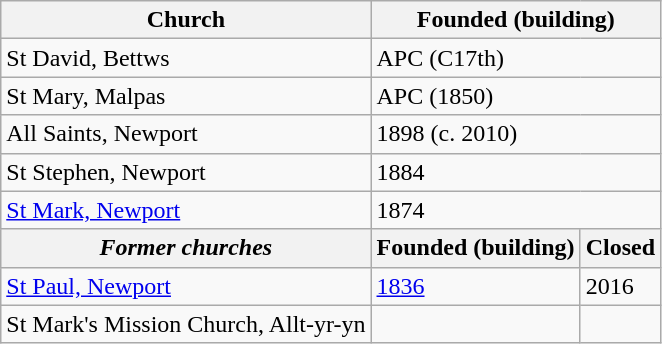<table class="wikitable">
<tr>
<th>Church</th>
<th colspan="2">Founded (building)</th>
</tr>
<tr>
<td>St David, Bettws</td>
<td colspan="2">APC (C17th)</td>
</tr>
<tr>
<td>St Mary, Malpas</td>
<td colspan="2">APC (1850)</td>
</tr>
<tr>
<td>All Saints, Newport</td>
<td colspan="2">1898 (c. 2010)</td>
</tr>
<tr>
<td>St Stephen, Newport</td>
<td colspan="2">1884</td>
</tr>
<tr>
<td><a href='#'>St Mark, Newport</a></td>
<td colspan="2">1874</td>
</tr>
<tr>
<th><em>Former churches</em></th>
<th>Founded (building)</th>
<th>Closed</th>
</tr>
<tr>
<td><a href='#'>St Paul, Newport</a></td>
<td><a href='#'>1836</a></td>
<td>2016</td>
</tr>
<tr>
<td>St Mark's Mission Church, Allt-yr-yn</td>
<td></td>
<td></td>
</tr>
</table>
